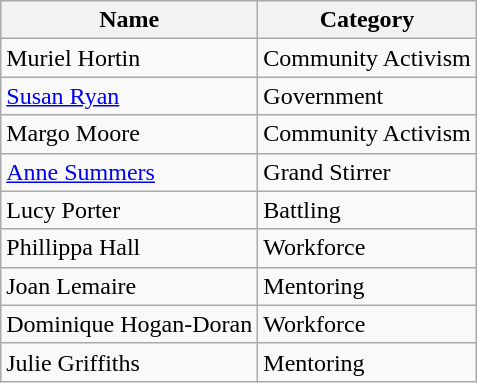<table class="wikitable">
<tr>
<th>Name</th>
<th>Category</th>
</tr>
<tr>
<td>Muriel Hortin</td>
<td>Community Activism</td>
</tr>
<tr>
<td><a href='#'>Susan Ryan</a></td>
<td>Government</td>
</tr>
<tr>
<td>Margo Moore</td>
<td>Community Activism</td>
</tr>
<tr>
<td><a href='#'>Anne Summers</a></td>
<td>Grand Stirrer</td>
</tr>
<tr>
<td>Lucy Porter</td>
<td>Battling</td>
</tr>
<tr>
<td>Phillippa Hall</td>
<td>Workforce</td>
</tr>
<tr>
<td>Joan Lemaire</td>
<td>Mentoring</td>
</tr>
<tr>
<td>Dominique Hogan-Doran</td>
<td>Workforce</td>
</tr>
<tr>
<td>Julie Griffiths</td>
<td>Mentoring</td>
</tr>
</table>
